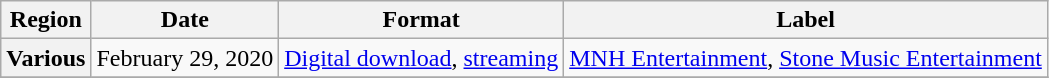<table class="wikitable plainrowheaders">
<tr>
<th>Region</th>
<th>Date</th>
<th>Format</th>
<th>Label</th>
</tr>
<tr>
<th scope="row">Various</th>
<td>February 29, 2020</td>
<td><a href='#'>Digital download</a>, <a href='#'>streaming</a></td>
<td><a href='#'>MNH Entertainment</a>, <a href='#'>Stone Music Entertainment</a></td>
</tr>
<tr>
</tr>
</table>
